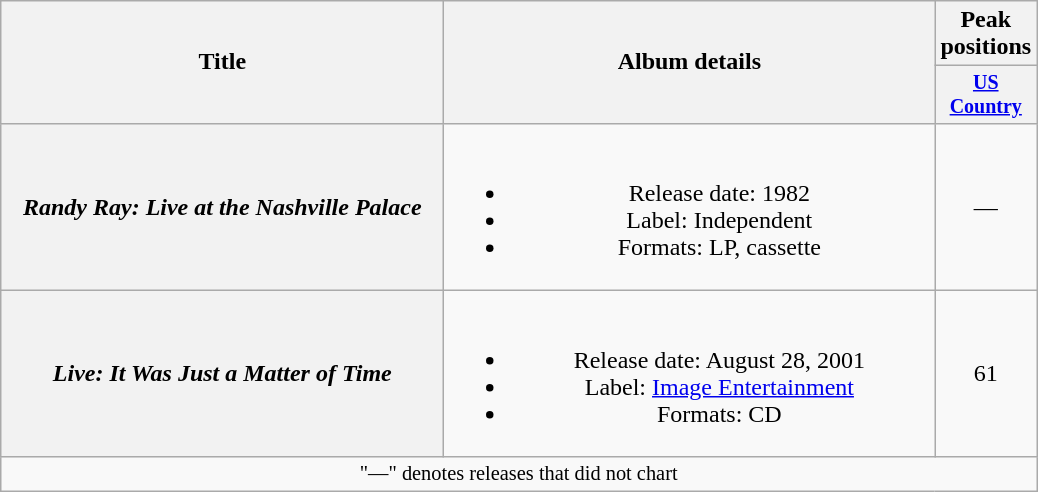<table class="wikitable plainrowheaders" style="text-align:center;">
<tr>
<th rowspan="2" style="width:18em;">Title</th>
<th rowspan="2" style="width:20em;">Album details</th>
<th colspan="1">Peak positions</th>
</tr>
<tr style="font-size:smaller;">
<th width="40"><a href='#'>US Country</a><br></th>
</tr>
<tr>
<th scope="row"><em>Randy Ray: Live at the Nashville Palace</em></th>
<td><br><ul><li>Release date: 1982</li><li>Label: Independent</li><li>Formats: LP, cassette</li></ul></td>
<td>—</td>
</tr>
<tr>
<th scope="row"><em>Live: It Was Just a Matter of Time</em></th>
<td><br><ul><li>Release date: August 28, 2001</li><li>Label: <a href='#'>Image Entertainment</a></li><li>Formats: CD</li></ul></td>
<td>61</td>
</tr>
<tr>
<td colspan="10" style="font-size:85%">"—" denotes releases that did not chart</td>
</tr>
</table>
